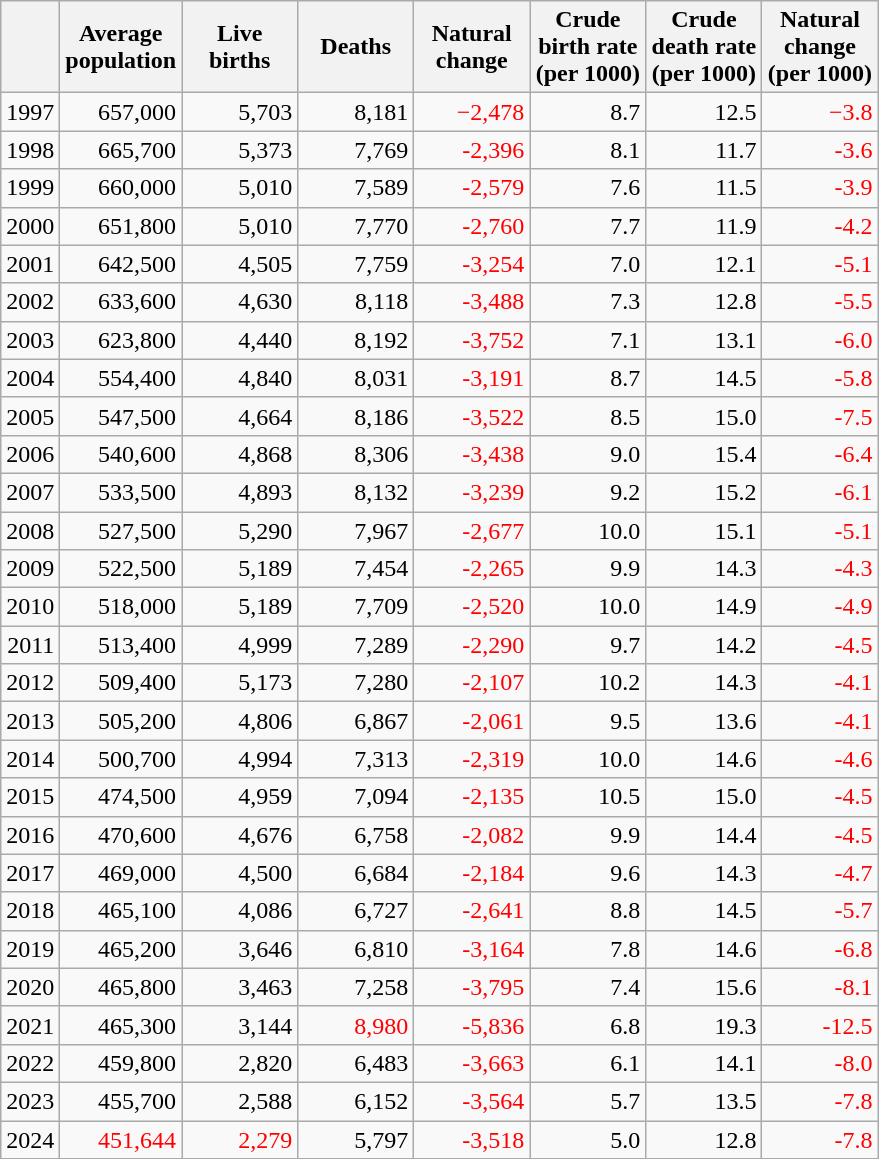<table class="wikitable" style="text-align: right;">
<tr>
<th></th>
<th width="70pt">Average population</th>
<th width="70pt">Live births</th>
<th width="70pt">Deaths</th>
<th width="70pt">Natural change</th>
<th width="70pt">Crude birth rate (per 1000)</th>
<th width="70pt">Crude death rate (per 1000)</th>
<th width="70pt">Natural change (per 1000)</th>
</tr>
<tr>
<td>1997</td>
<td>657,000</td>
<td>5,703</td>
<td>8,181</td>
<td style="color: red">−2,478</td>
<td>8.7</td>
<td>12.5</td>
<td style="color: red">−3.8</td>
</tr>
<tr>
<td>1998</td>
<td>665,700</td>
<td>5,373</td>
<td>7,769</td>
<td style="color: red">-2,396</td>
<td>8.1</td>
<td>11.7</td>
<td style="color: red">-3.6</td>
</tr>
<tr>
<td>1999</td>
<td>660,000</td>
<td>5,010</td>
<td>7,589</td>
<td style="color: red">-2,579</td>
<td>7.6</td>
<td>11.5</td>
<td style="color: red">-3.9</td>
</tr>
<tr>
<td>2000</td>
<td>651,800</td>
<td>5,010</td>
<td>7,770</td>
<td style="color: red">-2,760</td>
<td>7.7</td>
<td>11.9</td>
<td style="color: red">-4.2</td>
</tr>
<tr>
<td>2001</td>
<td>642,500</td>
<td>4,505</td>
<td>7,759</td>
<td style="color: red">-3,254</td>
<td>7.0</td>
<td>12.1</td>
<td style="color: red">-5.1</td>
</tr>
<tr>
<td>2002</td>
<td>633,600</td>
<td>4,630</td>
<td>8,118</td>
<td style="color: red">-3,488</td>
<td>7.3</td>
<td>12.8</td>
<td style="color: red">-5.5</td>
</tr>
<tr>
<td>2003</td>
<td>623,800</td>
<td>4,440</td>
<td>8,192</td>
<td style="color: red">-3,752</td>
<td>7.1</td>
<td>13.1</td>
<td style="color: red">-6.0</td>
</tr>
<tr>
<td>2004</td>
<td>554,400</td>
<td>4,840</td>
<td>8,031</td>
<td style="color: red">-3,191</td>
<td>8.7</td>
<td>14.5</td>
<td style="color: red">-5.8</td>
</tr>
<tr>
<td>2005</td>
<td>547,500</td>
<td>4,664</td>
<td>8,186</td>
<td style="color: red">-3,522</td>
<td>8.5</td>
<td>15.0</td>
<td style="color: red">-7.5</td>
</tr>
<tr>
<td>2006</td>
<td>540,600</td>
<td>4,868</td>
<td>8,306</td>
<td style="color: red">-3,438</td>
<td>9.0</td>
<td>15.4</td>
<td style="color: red">-6.4</td>
</tr>
<tr>
<td>2007</td>
<td>533,500</td>
<td>4,893</td>
<td>8,132</td>
<td style="color: red">-3,239</td>
<td>9.2</td>
<td>15.2</td>
<td style="color: red">-6.1</td>
</tr>
<tr>
<td>2008</td>
<td>527,500</td>
<td>5,290</td>
<td>7,967</td>
<td style="color: red">-2,677</td>
<td>10.0</td>
<td>15.1</td>
<td style="color: red">-5.1</td>
</tr>
<tr>
<td>2009</td>
<td>522,500</td>
<td>5,189</td>
<td>7,454</td>
<td style="color: red">-2,265</td>
<td>9.9</td>
<td>14.3</td>
<td style="color: red">-4.3</td>
</tr>
<tr>
<td>2010</td>
<td>518,000</td>
<td>5,189</td>
<td>7,709</td>
<td style="color: red">-2,520</td>
<td>10.0</td>
<td>14.9</td>
<td style="color: red">-4.9</td>
</tr>
<tr>
<td>2011</td>
<td>513,400</td>
<td>4,999</td>
<td>7,289</td>
<td style="color: red">-2,290</td>
<td>9.7</td>
<td>14.2</td>
<td style="color: red">-4.5</td>
</tr>
<tr>
<td>2012</td>
<td>509,400</td>
<td>5,173</td>
<td>7,280</td>
<td style="color: red">-2,107</td>
<td>10.2</td>
<td>14.3</td>
<td style="color: red">-4.1</td>
</tr>
<tr>
<td>2013</td>
<td>505,200</td>
<td>4,806</td>
<td>6,867</td>
<td style="color: red">-2,061</td>
<td>9.5</td>
<td>13.6</td>
<td style="color: red">-4.1</td>
</tr>
<tr>
<td>2014</td>
<td>500,700</td>
<td>4,994</td>
<td>7,313</td>
<td style="color: red">-2,319</td>
<td>10.0</td>
<td>14.6</td>
<td style="color: red">-4.6</td>
</tr>
<tr>
<td>2015</td>
<td>474,500</td>
<td>4,959</td>
<td>7,094</td>
<td style="color: red">-2,135</td>
<td>10.5</td>
<td>15.0</td>
<td style="color: red">-4.5</td>
</tr>
<tr>
<td>2016</td>
<td>470,600</td>
<td>4,676</td>
<td>6,758</td>
<td style="color: red">-2,082</td>
<td>9.9</td>
<td>14.4</td>
<td style="color: red">-4.5</td>
</tr>
<tr>
<td>2017</td>
<td>469,000</td>
<td>4,500</td>
<td>6,684</td>
<td style="color: red">-2,184</td>
<td>9.6</td>
<td>14.3</td>
<td style="color: red">-4.7</td>
</tr>
<tr>
<td>2018</td>
<td>465,100</td>
<td>4,086</td>
<td>6,727</td>
<td style="color: red">-2,641</td>
<td>8.8</td>
<td>14.5</td>
<td style="color: red">-5.7</td>
</tr>
<tr>
<td>2019</td>
<td>465,200</td>
<td>3,646</td>
<td>6,810</td>
<td style="color: red">-3,164</td>
<td>7.8</td>
<td>14.6</td>
<td style="color: red">-6.8</td>
</tr>
<tr>
<td>2020</td>
<td>465,800</td>
<td>3,463</td>
<td>7,258</td>
<td style="color: red">-3,795</td>
<td>7.4</td>
<td>15.6</td>
<td style="color: red">-8.1</td>
</tr>
<tr>
<td>2021</td>
<td>465,300</td>
<td>3,144</td>
<td style="color: red">8,980</td>
<td style="color: red">-5,836</td>
<td>6.8</td>
<td>19.3</td>
<td style="color: red">-12.5</td>
</tr>
<tr>
<td>2022</td>
<td>459,800</td>
<td>2,820</td>
<td>6,483</td>
<td style="color: red">-3,663</td>
<td>6.1</td>
<td>14.1</td>
<td style="color: red">-8.0</td>
</tr>
<tr>
<td>2023</td>
<td>455,700</td>
<td>2,588</td>
<td>6,152</td>
<td style="color: red">-3,564</td>
<td>5.7</td>
<td>13.5</td>
<td style="color: red">-7.8</td>
</tr>
<tr>
<td>2024</td>
<td style="color: red">451,644</td>
<td style="color: red">2,279</td>
<td>5,797</td>
<td style="color: red">-3,518</td>
<td>5.0</td>
<td>12.8</td>
<td style="color: red">-7.8</td>
</tr>
</table>
